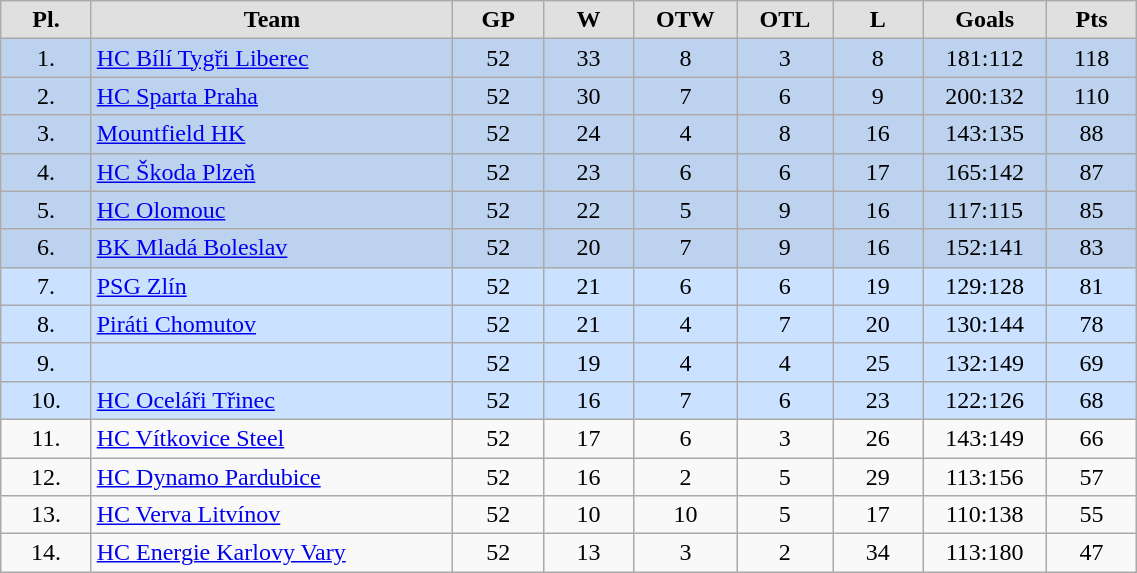<table class="wikitable" style="width:60%; text-align: center">
<tr style="font-weight:bold; background-color:#e0e0e0">
<td width="5%">Pl.</td>
<td width="20%">Team</td>
<td width="5%">GP</td>
<td width="5%">W</td>
<td width="5%">OTW</td>
<td width="5%">OTL</td>
<td width="5%">L</td>
<td width="5%">Goals</td>
<td width="5%">Pts</td>
</tr>
<tr style="background-color:#BCD2EE">
<td>1.</td>
<td style="text-align: left"><a href='#'>HC Bílí Tygři Liberec</a></td>
<td>52</td>
<td>33</td>
<td>8</td>
<td>3</td>
<td>8</td>
<td>181:112</td>
<td>118</td>
</tr>
<tr style="background-color:#BCD2EE">
<td>2.</td>
<td style="text-align: left"><a href='#'>HC Sparta Praha</a></td>
<td>52</td>
<td>30</td>
<td>7</td>
<td>6</td>
<td>9</td>
<td>200:132</td>
<td>110</td>
</tr>
<tr style="background-color:#BCD2EE">
<td>3.</td>
<td style="text-align: left"><a href='#'>Mountfield HK</a></td>
<td>52</td>
<td>24</td>
<td>4</td>
<td>8</td>
<td>16</td>
<td>143:135</td>
<td>88</td>
</tr>
<tr style="background-color:#BCD2EE">
<td>4.</td>
<td style="text-align: left"><a href='#'>HC Škoda Plzeň</a></td>
<td>52</td>
<td>23</td>
<td>6</td>
<td>6</td>
<td>17</td>
<td>165:142</td>
<td>87</td>
</tr>
<tr style="background-color:#BCD2EE">
<td>5.</td>
<td style="text-align: left"><a href='#'>HC Olomouc</a></td>
<td>52</td>
<td>22</td>
<td>5</td>
<td>9</td>
<td>16</td>
<td>117:115</td>
<td>85</td>
</tr>
<tr style="background-color:#BCD2EE">
<td>6.</td>
<td style="text-align: left"><a href='#'>BK Mladá Boleslav</a></td>
<td>52</td>
<td>20</td>
<td>7</td>
<td>9</td>
<td>16</td>
<td>152:141</td>
<td>83</td>
</tr>
<tr style="background-color:#CAE1FF">
<td>7.</td>
<td style="text-align: left"><a href='#'>PSG Zlín</a></td>
<td>52</td>
<td>21</td>
<td>6</td>
<td>6</td>
<td>19</td>
<td>129:128</td>
<td>81</td>
</tr>
<tr style="background-color:#CAE1FF">
<td>8.</td>
<td style="text-align: left"><a href='#'>Piráti Chomutov</a></td>
<td>52</td>
<td>21</td>
<td>4</td>
<td>7</td>
<td>20</td>
<td>130:144</td>
<td>78</td>
</tr>
<tr style="background-color:#CAE1FF">
<td>9.</td>
<td style="text-align: left"></td>
<td>52</td>
<td>19</td>
<td>4</td>
<td>4</td>
<td>25</td>
<td>132:149</td>
<td>69</td>
</tr>
<tr style="background-color:#CAE1FF">
<td>10.</td>
<td style="text-align: left"><a href='#'>HC Oceláři Třinec</a></td>
<td>52</td>
<td>16</td>
<td>7</td>
<td>6</td>
<td>23</td>
<td>122:126</td>
<td>68</td>
</tr>
<tr>
<td>11.</td>
<td style="text-align: left"><a href='#'>HC Vítkovice Steel</a></td>
<td>52</td>
<td>17</td>
<td>6</td>
<td>3</td>
<td>26</td>
<td>143:149</td>
<td>66</td>
</tr>
<tr>
<td>12.</td>
<td style="text-align: left"><a href='#'>HC Dynamo Pardubice</a></td>
<td>52</td>
<td>16</td>
<td>2</td>
<td>5</td>
<td>29</td>
<td>113:156</td>
<td>57</td>
</tr>
<tr>
<td>13.</td>
<td style="text-align: left"><a href='#'>HC Verva Litvínov</a></td>
<td>52</td>
<td>10</td>
<td>10</td>
<td>5</td>
<td>17</td>
<td>110:138</td>
<td>55</td>
</tr>
<tr>
<td>14.</td>
<td style="text-align: left"><a href='#'>HC Energie Karlovy Vary</a></td>
<td>52</td>
<td>13</td>
<td>3</td>
<td>2</td>
<td>34</td>
<td>113:180</td>
<td>47</td>
</tr>
</table>
